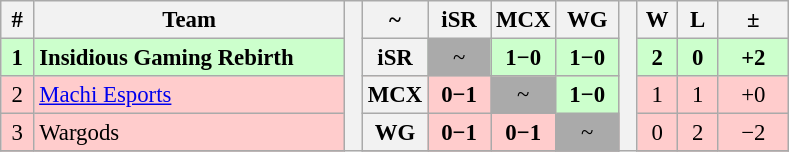<table class="wikitable" style="font-size: 95%; text-align: center">
<tr>
<th width="15">#</th>
<th style="width:200px;">Team</th>
<th rowspan="10" style="width:5px;;"></th>
<th>~</th>
<th style="width:35px;" title="">iSR</th>
<th style="width:35px;" title="">MCX</th>
<th style="width:35px;" title="">WG</th>
<th rowspan="10" style="width:5px;;"></th>
<th style="width:20px;" title="Wins">W</th>
<th style="width:20px;" title="Losses">L</th>
<th style="width:40px;">±</th>
</tr>
<tr style="background:#cfc;">
<td><strong>1</strong></td>
<td style="text-align: left"> <strong>⁠⁠Insidious Gaming Rebirth</strong></td>
<th>iSR</th>
<td style="background-color:#aaaaaa">~</td>
<td style="background-color:#ccffcc"><strong>1−0</strong></td>
<td style="background-color:#ccffcc"><strong>1−0</strong></td>
<td><strong>2</strong></td>
<td><strong>0</strong></td>
<td><strong>+2</strong></td>
</tr>
<tr style="background-color:#ffcccc">
<td>2</td>
<td style="text-align: left"> <a href='#'>Machi Esports</a></td>
<th>MCX</th>
<td style="background-color:#ffcccc"><strong>0−1</strong></td>
<td style="background-color:#aaaaaa">~</td>
<td style="background-color:#ccffcc"><strong>1−0</strong></td>
<td>1</td>
<td>1</td>
<td>+0</td>
</tr>
<tr style="background-color:#ffcccc">
<td>3</td>
<td style="text-align: left"> ⁠Wargods</td>
<th>WG</th>
<td style="background-color:#ffcccc"><strong>0−1</strong></td>
<td style="background-color:#ffcccc"><strong>0−1</strong></td>
<td style="background-color:#aaaaaa">~</td>
<td>0</td>
<td>2</td>
<td>−2</td>
</tr>
<tr>
</tr>
</table>
